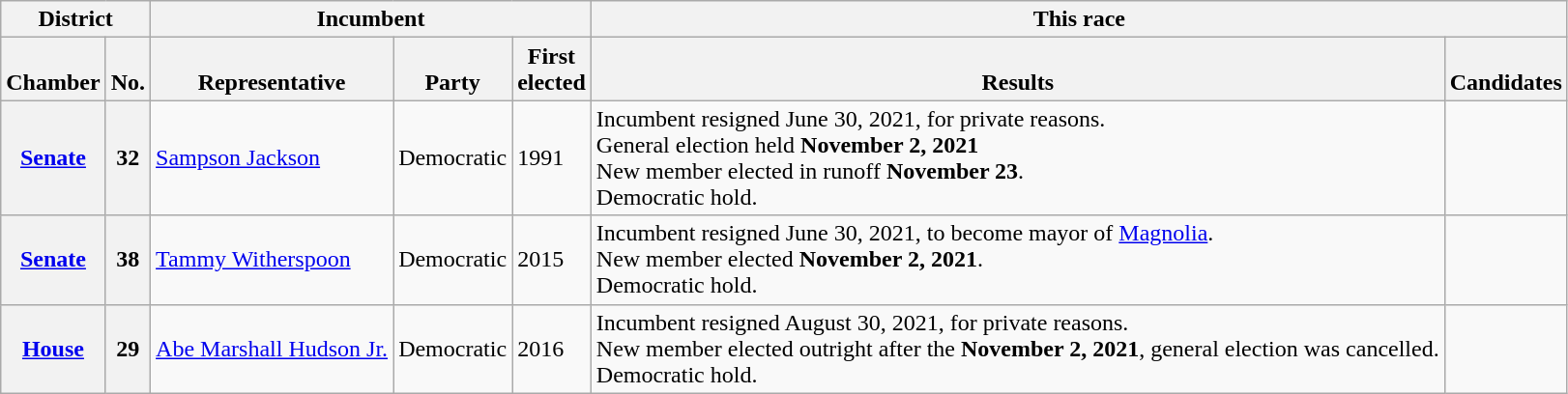<table class="wikitable sortable">
<tr valign=bottom>
<th colspan="2">District</th>
<th colspan="3">Incumbent</th>
<th colspan="2">This race</th>
</tr>
<tr valign=bottom>
<th>Chamber</th>
<th>No.</th>
<th>Representative</th>
<th>Party</th>
<th>First<br>elected</th>
<th>Results</th>
<th>Candidates</th>
</tr>
<tr>
<th><a href='#'>Senate</a></th>
<th>32</th>
<td><a href='#'>Sampson Jackson</a></td>
<td>Democratic</td>
<td>1991</td>
<td>Incumbent resigned June 30, 2021, for private reasons.<br>General election held <strong>November 2, 2021</strong><br>New member elected in runoff <strong>November 23</strong>.<br>Democratic hold.</td>
<td nowrap></td>
</tr>
<tr>
<th><a href='#'>Senate</a></th>
<th>38</th>
<td><a href='#'>Tammy Witherspoon</a></td>
<td>Democratic</td>
<td>2015</td>
<td>Incumbent resigned June 30, 2021, to become mayor of <a href='#'>Magnolia</a>.<br>New member elected <strong>November 2, 2021</strong>.<br>Democratic hold.</td>
<td nowrap></td>
</tr>
<tr>
<th><a href='#'>House</a></th>
<th>29</th>
<td><a href='#'>Abe Marshall Hudson Jr.</a></td>
<td>Democratic</td>
<td>2016<br></td>
<td>Incumbent resigned August 30, 2021, for private reasons.<br>New member elected outright after the <strong>November 2, 2021</strong>, general election was cancelled.<br>Democratic hold.</td>
<td nowrap></td>
</tr>
</table>
